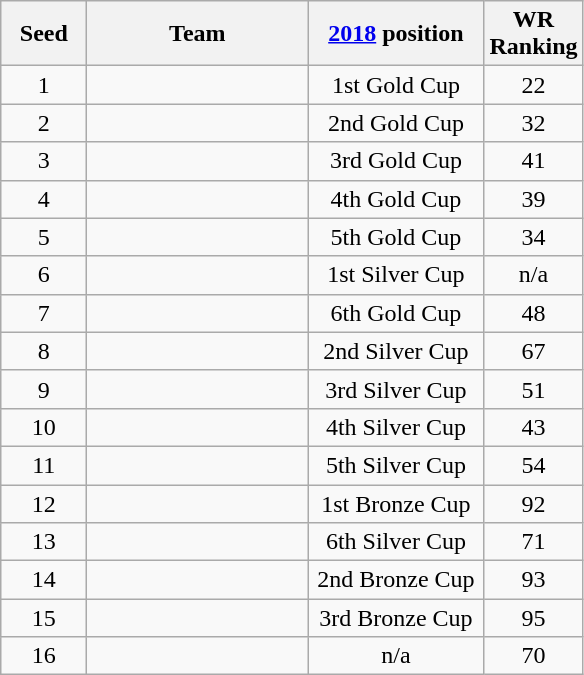<table class="wikitable sortable" style="text-align: center;">
<tr>
<th width=50>Seed</th>
<th width=140>Team</th>
<th width=110><a href='#'>2018</a> position</th>
<th width=50>WR Ranking</th>
</tr>
<tr>
<td>1</td>
<td align=left></td>
<td>1st Gold Cup</td>
<td>22</td>
</tr>
<tr>
<td>2</td>
<td align=left></td>
<td>2nd Gold Cup</td>
<td>32</td>
</tr>
<tr>
<td>3</td>
<td align=left></td>
<td>3rd Gold Cup</td>
<td>41</td>
</tr>
<tr>
<td>4</td>
<td align=left></td>
<td>4th Gold Cup</td>
<td>39</td>
</tr>
<tr>
<td>5</td>
<td align=left></td>
<td>5th Gold Cup</td>
<td>34</td>
</tr>
<tr>
<td>6</td>
<td align=left></td>
<td>1st Silver Cup</td>
<td>n/a</td>
</tr>
<tr>
<td>7</td>
<td align=left></td>
<td>6th Gold Cup</td>
<td>48</td>
</tr>
<tr>
<td>8</td>
<td align=left></td>
<td>2nd Silver Cup</td>
<td>67</td>
</tr>
<tr>
<td>9</td>
<td align=left></td>
<td>3rd Silver Cup</td>
<td>51</td>
</tr>
<tr>
<td>10</td>
<td align=left></td>
<td>4th Silver Cup</td>
<td>43</td>
</tr>
<tr>
<td>11</td>
<td align=left></td>
<td>5th Silver Cup</td>
<td>54</td>
</tr>
<tr>
<td>12</td>
<td align=left></td>
<td>1st Bronze Cup</td>
<td>92</td>
</tr>
<tr>
<td>13</td>
<td align=left></td>
<td>6th Silver Cup</td>
<td>71</td>
</tr>
<tr>
<td>14</td>
<td align=left></td>
<td>2nd Bronze Cup</td>
<td>93</td>
</tr>
<tr>
<td>15</td>
<td align=left></td>
<td>3rd Bronze Cup</td>
<td>95</td>
</tr>
<tr>
<td>16</td>
<td align=left></td>
<td>n/a</td>
<td>70</td>
</tr>
</table>
